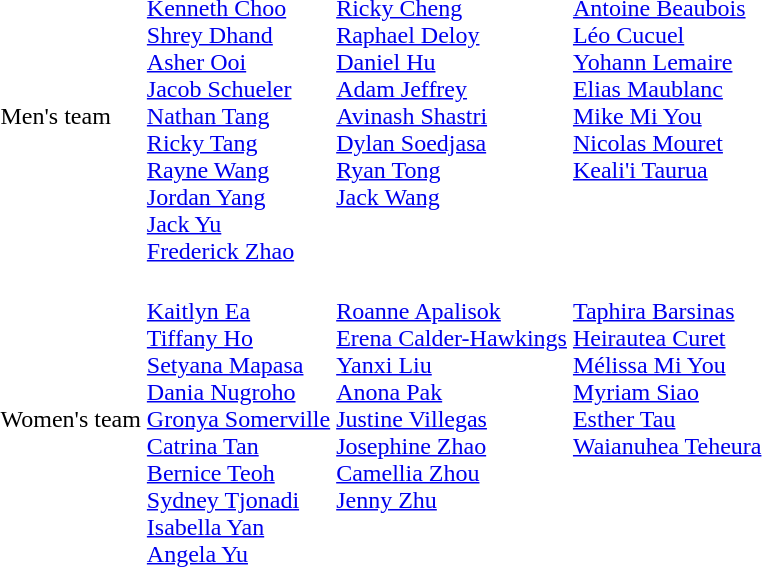<table>
<tr>
<td>Men's team</td>
<td valign="top"><br><a href='#'>Kenneth Choo</a><br><a href='#'>Shrey Dhand</a><br><a href='#'>Asher Ooi</a><br><a href='#'>Jacob Schueler</a><br><a href='#'>Nathan Tang</a><br><a href='#'>Ricky Tang</a><br><a href='#'>Rayne Wang</a><br><a href='#'>Jordan Yang</a><br><a href='#'>Jack Yu</a><br><a href='#'>Frederick Zhao</a></td>
<td valign="top"><br><a href='#'>Ricky Cheng</a><br><a href='#'>Raphael Deloy</a><br><a href='#'>Daniel Hu</a><br><a href='#'>Adam Jeffrey</a><br><a href='#'>Avinash Shastri</a><br><a href='#'>Dylan Soedjasa</a><br><a href='#'>Ryan Tong</a><br><a href='#'>Jack Wang</a></td>
<td valign="top"><br><a href='#'>Antoine Beaubois</a><br><a href='#'>Léo Cucuel</a><br><a href='#'>Yohann Lemaire</a><br><a href='#'>Elias Maublanc</a><br><a href='#'>Mike Mi You</a><br><a href='#'>Nicolas Mouret</a><br><a href='#'>Keali'i Taurua</a></td>
</tr>
<tr>
<td>Women's team</td>
<td valign="top"><br><a href='#'>Kaitlyn Ea</a><br><a href='#'>Tiffany Ho</a><br><a href='#'>Setyana Mapasa</a><br><a href='#'>Dania Nugroho</a><br><a href='#'>Gronya Somerville</a><br><a href='#'>Catrina Tan</a><br><a href='#'>Bernice Teoh</a><br><a href='#'>Sydney Tjonadi</a><br><a href='#'>Isabella Yan</a><br><a href='#'>Angela Yu</a></td>
<td valign="top"><br><a href='#'>Roanne Apalisok</a><br><a href='#'>Erena Calder-Hawkings</a><br><a href='#'>Yanxi Liu</a><br><a href='#'>Anona Pak</a><br><a href='#'>Justine Villegas</a><br><a href='#'>Josephine Zhao</a><br><a href='#'>Camellia Zhou</a><br><a href='#'>Jenny Zhu</a></td>
<td valign="top"><br><a href='#'>Taphira Barsinas</a><br><a href='#'>Heirautea Curet</a><br><a href='#'>Mélissa Mi You</a><br><a href='#'>Myriam Siao</a><br><a href='#'>Esther Tau</a><br><a href='#'>Waianuhea Teheura</a></td>
</tr>
</table>
